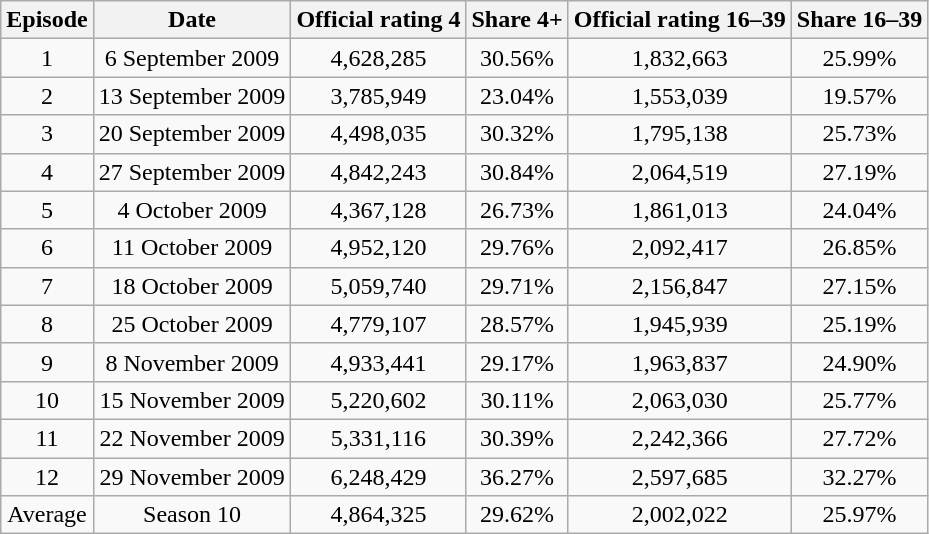<table class="wikitable" style="text-align:center;">
<tr>
<th>Episode</th>
<th>Date</th>
<th>Official rating 4</th>
<th>Share 4+</th>
<th>Official rating 16–39</th>
<th>Share 16–39</th>
</tr>
<tr>
<td>1</td>
<td>6 September 2009</td>
<td>4,628,285</td>
<td>30.56%</td>
<td>1,832,663</td>
<td>25.99%</td>
</tr>
<tr>
<td>2</td>
<td>13 September 2009</td>
<td>3,785,949</td>
<td>23.04%</td>
<td>1,553,039</td>
<td>19.57%</td>
</tr>
<tr>
<td>3</td>
<td>20 September 2009</td>
<td>4,498,035</td>
<td>30.32%</td>
<td>1,795,138</td>
<td>25.73%</td>
</tr>
<tr>
<td>4</td>
<td>27 September 2009</td>
<td>4,842,243</td>
<td>30.84%</td>
<td>2,064,519</td>
<td>27.19%</td>
</tr>
<tr>
<td>5</td>
<td>4 October 2009</td>
<td>4,367,128</td>
<td>26.73%</td>
<td>1,861,013</td>
<td>24.04%</td>
</tr>
<tr>
<td>6</td>
<td>11 October 2009</td>
<td>4,952,120</td>
<td>29.76%</td>
<td>2,092,417</td>
<td>26.85%</td>
</tr>
<tr>
<td>7</td>
<td>18 October 2009</td>
<td>5,059,740</td>
<td>29.71%</td>
<td>2,156,847</td>
<td>27.15%</td>
</tr>
<tr>
<td>8</td>
<td>25 October 2009</td>
<td>4,779,107</td>
<td>28.57%</td>
<td>1,945,939</td>
<td>25.19%</td>
</tr>
<tr>
<td>9</td>
<td>8 November 2009</td>
<td>4,933,441</td>
<td>29.17%</td>
<td>1,963,837</td>
<td>24.90%</td>
</tr>
<tr>
<td>10</td>
<td>15 November 2009</td>
<td>5,220,602</td>
<td>30.11%</td>
<td>2,063,030</td>
<td>25.77%</td>
</tr>
<tr>
<td>11</td>
<td>22 November 2009</td>
<td>5,331,116</td>
<td>30.39%</td>
<td>2,242,366</td>
<td>27.72%</td>
</tr>
<tr>
<td>12</td>
<td>29 November 2009</td>
<td>6,248,429</td>
<td>36.27%</td>
<td>2,597,685</td>
<td>32.27%</td>
</tr>
<tr>
<td>Average</td>
<td>Season 10</td>
<td>4,864,325</td>
<td>29.62%</td>
<td>2,002,022</td>
<td>25.97%</td>
</tr>
</table>
